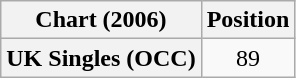<table class="wikitable plainrowheaders" style="text-align:center">
<tr>
<th>Chart (2006)</th>
<th>Position</th>
</tr>
<tr>
<th scope="row">UK Singles (OCC)</th>
<td>89</td>
</tr>
</table>
